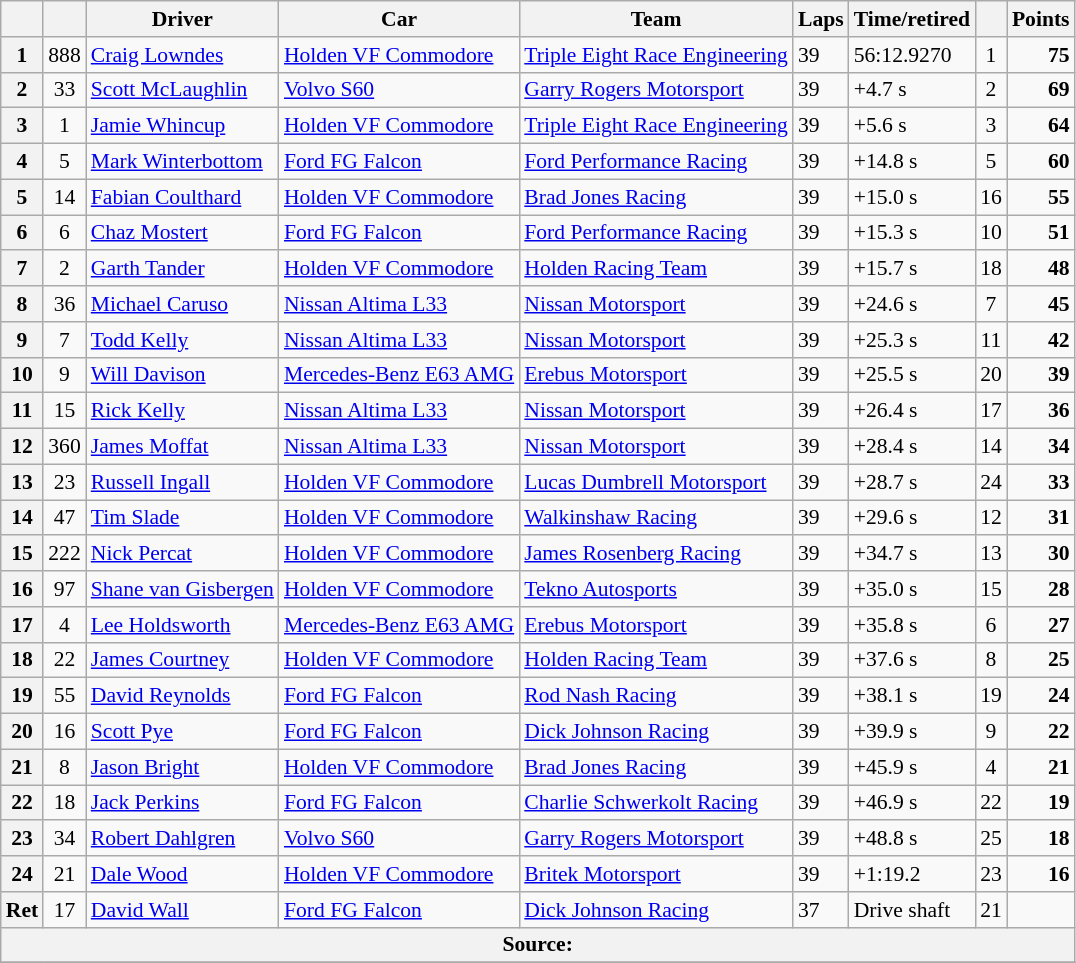<table class="wikitable" style="font-size: 90%">
<tr>
<th></th>
<th></th>
<th>Driver</th>
<th>Car</th>
<th>Team</th>
<th>Laps</th>
<th>Time/retired</th>
<th></th>
<th>Points</th>
</tr>
<tr>
<th>1</th>
<td align="center">888</td>
<td> <a href='#'>Craig Lowndes</a></td>
<td><a href='#'>Holden VF Commodore</a></td>
<td><a href='#'>Triple Eight Race Engineering</a></td>
<td>39</td>
<td>56:12.9270</td>
<td align="center">1</td>
<td align="right"><strong>75</strong></td>
</tr>
<tr>
<th>2</th>
<td align="center">33</td>
<td> <a href='#'>Scott McLaughlin</a></td>
<td><a href='#'>Volvo S60</a></td>
<td><a href='#'>Garry Rogers Motorsport</a></td>
<td>39</td>
<td>+4.7 s</td>
<td align="center">2</td>
<td align="right"><strong>69</strong></td>
</tr>
<tr>
<th>3</th>
<td align="center">1</td>
<td> <a href='#'>Jamie Whincup</a></td>
<td><a href='#'>Holden VF Commodore</a></td>
<td><a href='#'>Triple Eight Race Engineering</a></td>
<td>39</td>
<td>+5.6 s</td>
<td align="center">3</td>
<td align="right"><strong>64</strong></td>
</tr>
<tr>
<th>4</th>
<td align="center">5</td>
<td> <a href='#'>Mark Winterbottom</a></td>
<td><a href='#'>Ford FG Falcon</a></td>
<td><a href='#'>Ford Performance Racing</a></td>
<td>39</td>
<td>+14.8 s</td>
<td align="center">5</td>
<td align="right"><strong>60</strong></td>
</tr>
<tr>
<th>5</th>
<td align="center">14</td>
<td> <a href='#'>Fabian Coulthard</a></td>
<td><a href='#'>Holden VF Commodore</a></td>
<td><a href='#'>Brad Jones Racing</a></td>
<td>39</td>
<td>+15.0 s</td>
<td align="center">16</td>
<td align="right"><strong>55</strong></td>
</tr>
<tr>
<th>6</th>
<td align="center">6</td>
<td> <a href='#'>Chaz Mostert</a></td>
<td><a href='#'>Ford FG Falcon</a></td>
<td><a href='#'>Ford Performance Racing</a></td>
<td>39</td>
<td>+15.3 s</td>
<td align="center">10</td>
<td align="right"><strong>51</strong></td>
</tr>
<tr>
<th>7</th>
<td align="center">2</td>
<td> <a href='#'>Garth Tander</a></td>
<td><a href='#'>Holden VF Commodore</a></td>
<td><a href='#'>Holden Racing Team</a></td>
<td>39</td>
<td>+15.7 s</td>
<td align="center">18</td>
<td align="right"><strong>48</strong></td>
</tr>
<tr>
<th>8</th>
<td align="center">36</td>
<td> <a href='#'>Michael Caruso</a></td>
<td><a href='#'>Nissan Altima L33</a></td>
<td><a href='#'>Nissan Motorsport</a></td>
<td>39</td>
<td>+24.6 s</td>
<td align="center">7</td>
<td align="right"><strong>45</strong></td>
</tr>
<tr>
<th>9</th>
<td align="center">7</td>
<td> <a href='#'>Todd Kelly</a></td>
<td><a href='#'>Nissan Altima L33</a></td>
<td><a href='#'>Nissan Motorsport</a></td>
<td>39</td>
<td>+25.3 s</td>
<td align="center">11</td>
<td align="right"><strong>42</strong></td>
</tr>
<tr>
<th>10</th>
<td align="center">9</td>
<td> <a href='#'>Will Davison</a></td>
<td><a href='#'>Mercedes-Benz E63 AMG</a></td>
<td><a href='#'>Erebus Motorsport</a></td>
<td>39</td>
<td>+25.5 s</td>
<td align="center">20</td>
<td align="right"><strong>39</strong></td>
</tr>
<tr>
<th>11</th>
<td align="center">15</td>
<td> <a href='#'>Rick Kelly</a></td>
<td><a href='#'>Nissan Altima L33</a></td>
<td><a href='#'>Nissan Motorsport</a></td>
<td>39</td>
<td>+26.4 s</td>
<td align="center">17</td>
<td align="right"><strong>36</strong></td>
</tr>
<tr>
<th>12</th>
<td align="center">360</td>
<td> <a href='#'>James Moffat</a></td>
<td><a href='#'>Nissan Altima L33</a></td>
<td><a href='#'>Nissan Motorsport</a></td>
<td>39</td>
<td>+28.4 s</td>
<td align="center">14</td>
<td align="right"><strong>34</strong></td>
</tr>
<tr>
<th>13</th>
<td align="center">23</td>
<td> <a href='#'>Russell Ingall</a></td>
<td><a href='#'>Holden VF Commodore</a></td>
<td><a href='#'>Lucas Dumbrell Motorsport</a></td>
<td>39</td>
<td>+28.7 s</td>
<td align="center">24</td>
<td align="right"><strong>33</strong></td>
</tr>
<tr>
<th>14</th>
<td align="center">47</td>
<td> <a href='#'>Tim Slade</a></td>
<td><a href='#'>Holden VF Commodore</a></td>
<td><a href='#'>Walkinshaw Racing</a></td>
<td>39</td>
<td>+29.6 s</td>
<td align="center">12</td>
<td align="right"><strong>31</strong></td>
</tr>
<tr>
<th>15</th>
<td align="center">222</td>
<td> <a href='#'>Nick Percat</a></td>
<td><a href='#'>Holden VF Commodore</a></td>
<td><a href='#'>James Rosenberg Racing</a></td>
<td>39</td>
<td>+34.7 s</td>
<td align="center">13</td>
<td align="right"><strong>30</strong></td>
</tr>
<tr>
<th>16</th>
<td align="center">97</td>
<td> <a href='#'>Shane van Gisbergen</a></td>
<td><a href='#'>Holden VF Commodore</a></td>
<td><a href='#'>Tekno Autosports</a></td>
<td>39</td>
<td>+35.0 s</td>
<td align="center">15</td>
<td align="right"><strong>28</strong></td>
</tr>
<tr>
<th>17</th>
<td align="center">4</td>
<td> <a href='#'>Lee Holdsworth</a></td>
<td><a href='#'>Mercedes-Benz E63 AMG</a></td>
<td><a href='#'>Erebus Motorsport</a></td>
<td>39</td>
<td>+35.8 s</td>
<td align="center">6</td>
<td align="right"><strong>27</strong></td>
</tr>
<tr>
<th>18</th>
<td align="center">22</td>
<td> <a href='#'>James Courtney</a></td>
<td><a href='#'>Holden VF Commodore</a></td>
<td><a href='#'>Holden Racing Team</a></td>
<td>39</td>
<td>+37.6 s</td>
<td align="center">8</td>
<td align="right"><strong>25</strong></td>
</tr>
<tr>
<th>19</th>
<td align="center">55</td>
<td> <a href='#'>David Reynolds</a></td>
<td><a href='#'>Ford FG Falcon</a></td>
<td><a href='#'>Rod Nash Racing</a></td>
<td>39</td>
<td>+38.1 s</td>
<td align="center">19</td>
<td align="right"><strong>24</strong></td>
</tr>
<tr>
<th>20</th>
<td align="center">16</td>
<td> <a href='#'>Scott Pye</a></td>
<td><a href='#'>Ford FG Falcon</a></td>
<td><a href='#'>Dick Johnson Racing</a></td>
<td>39</td>
<td>+39.9 s</td>
<td align="center">9</td>
<td align="right"><strong>22</strong></td>
</tr>
<tr>
<th>21</th>
<td align="center">8</td>
<td> <a href='#'>Jason Bright</a></td>
<td><a href='#'>Holden VF Commodore</a></td>
<td><a href='#'>Brad Jones Racing</a></td>
<td>39</td>
<td>+45.9 s</td>
<td align="center">4</td>
<td align="right"><strong>21</strong></td>
</tr>
<tr>
<th>22</th>
<td align="center">18</td>
<td> <a href='#'>Jack Perkins</a></td>
<td><a href='#'>Ford FG Falcon</a></td>
<td><a href='#'>Charlie Schwerkolt Racing</a></td>
<td>39</td>
<td>+46.9 s</td>
<td align="center">22</td>
<td align="right"><strong>19</strong></td>
</tr>
<tr>
<th>23</th>
<td align="center">34</td>
<td> <a href='#'>Robert Dahlgren</a></td>
<td><a href='#'>Volvo S60</a></td>
<td><a href='#'>Garry Rogers Motorsport</a></td>
<td>39</td>
<td>+48.8 s</td>
<td align="center">25</td>
<td align="right"><strong>18</strong></td>
</tr>
<tr>
<th>24</th>
<td align="center">21</td>
<td> <a href='#'>Dale Wood</a></td>
<td><a href='#'>Holden VF Commodore</a></td>
<td><a href='#'>Britek Motorsport</a></td>
<td>39</td>
<td>+1:19.2</td>
<td align="center">23</td>
<td align="right"><strong>16</strong></td>
</tr>
<tr>
<th>Ret</th>
<td align="center">17</td>
<td> <a href='#'>David Wall</a></td>
<td><a href='#'>Ford FG Falcon</a></td>
<td><a href='#'>Dick Johnson Racing</a></td>
<td>37</td>
<td>Drive shaft</td>
<td align="center">21</td>
<td></td>
</tr>
<tr>
<th colspan="9">Source:</th>
</tr>
<tr>
</tr>
</table>
